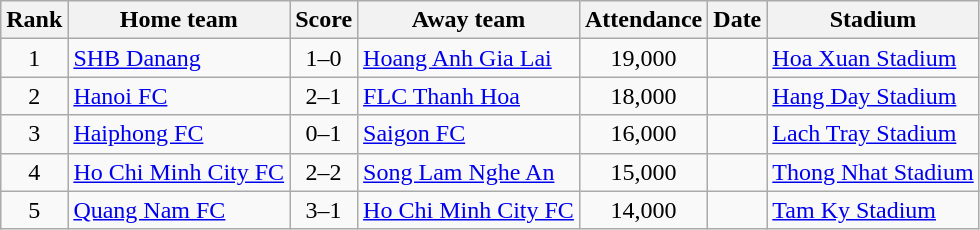<table class="wikitable sortable">
<tr>
<th>Rank</th>
<th>Home team</th>
<th>Score</th>
<th>Away team</th>
<th>Attendance</th>
<th>Date</th>
<th>Stadium</th>
</tr>
<tr>
<td align="center">1</td>
<td><a href='#'>SHB Danang</a></td>
<td align="center">1–0</td>
<td><a href='#'>Hoang Anh Gia Lai</a></td>
<td align="center">19,000</td>
<td></td>
<td><a href='#'>Hoa Xuan Stadium</a></td>
</tr>
<tr>
<td align="center">2</td>
<td><a href='#'>Hanoi FC</a></td>
<td align="center">2–1</td>
<td><a href='#'>FLC Thanh Hoa</a></td>
<td align="center">18,000</td>
<td></td>
<td><a href='#'>Hang Day Stadium</a></td>
</tr>
<tr>
<td align="center">3</td>
<td><a href='#'>Haiphong FC</a></td>
<td align="center">0–1</td>
<td><a href='#'>Saigon FC</a></td>
<td align="center">16,000</td>
<td></td>
<td><a href='#'>Lach Tray Stadium</a></td>
</tr>
<tr>
<td align="center">4</td>
<td><a href='#'>Ho Chi Minh City FC</a></td>
<td align="center">2–2</td>
<td><a href='#'>Song Lam Nghe An</a></td>
<td align="center">15,000</td>
<td></td>
<td><a href='#'>Thong Nhat Stadium</a></td>
</tr>
<tr>
<td align="center">5</td>
<td><a href='#'>Quang Nam FC</a></td>
<td align="center">3–1</td>
<td><a href='#'>Ho Chi Minh City FC</a></td>
<td align="center">14,000</td>
<td></td>
<td><a href='#'>Tam Ky Stadium</a></td>
</tr>
</table>
